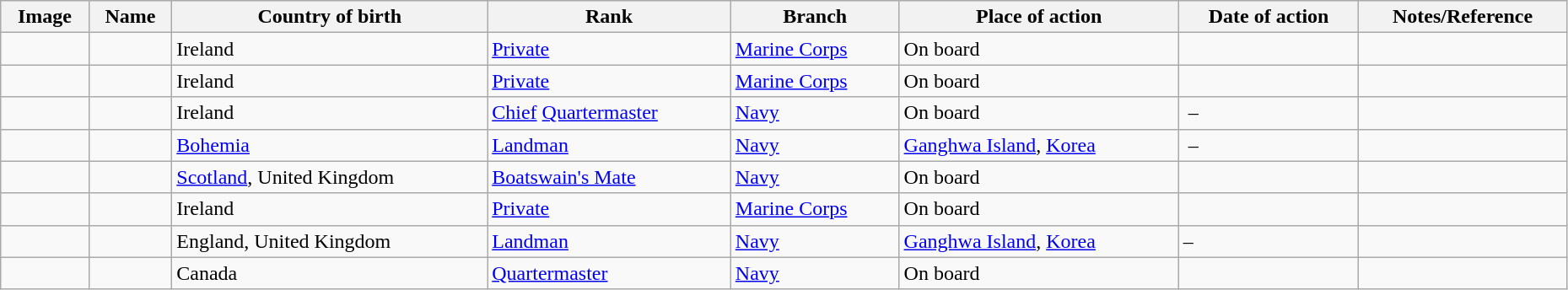<table class="wikitable sortable" style="width:98%;">
<tr>
<th class="unsortable">Image</th>
<th>Name</th>
<th>Country of birth</th>
<th>Rank</th>
<th>Branch</th>
<th>Place of action</th>
<th>Date of action</th>
<th class="unsortable">Notes/Reference</th>
</tr>
<tr>
<td></td>
<td></td>
<td>Ireland</td>
<td><a href='#'>Private</a></td>
<td><a href='#'>Marine Corps</a></td>
<td>On board </td>
<td></td>
<td></td>
</tr>
<tr>
<td></td>
<td></td>
<td>Ireland</td>
<td><a href='#'>Private</a></td>
<td><a href='#'>Marine Corps</a></td>
<td>On board </td>
<td></td>
<td></td>
</tr>
<tr>
<td></td>
<td></td>
<td>Ireland</td>
<td><a href='#'>Chief</a> <a href='#'>Quartermaster</a></td>
<td><a href='#'>Navy</a></td>
<td>On board </td>
<td> – </td>
<td></td>
</tr>
<tr>
<td></td>
<td></td>
<td><a href='#'>Bohemia</a></td>
<td><a href='#'>Landman</a></td>
<td><a href='#'>Navy</a></td>
<td><a href='#'>Ganghwa Island</a>, <a href='#'>Korea</a></td>
<td> – </td>
<td></td>
</tr>
<tr>
<td></td>
<td></td>
<td><a href='#'>Scotland</a>, United Kingdom</td>
<td><a href='#'>Boatswain's Mate</a></td>
<td><a href='#'>Navy</a></td>
<td>On board </td>
<td></td>
<td></td>
</tr>
<tr>
<td></td>
<td></td>
<td>Ireland</td>
<td><a href='#'>Private</a></td>
<td><a href='#'>Marine Corps</a></td>
<td>On board </td>
<td></td>
<td></td>
</tr>
<tr>
<td></td>
<td></td>
<td>England, United Kingdom</td>
<td><a href='#'>Landman</a></td>
<td><a href='#'>Navy</a></td>
<td><a href='#'>Ganghwa Island</a>, <a href='#'>Korea</a></td>
<td> – </td>
<td></td>
</tr>
<tr>
<td></td>
<td></td>
<td>Canada</td>
<td><a href='#'>Quartermaster</a></td>
<td><a href='#'>Navy</a></td>
<td>On board </td>
<td></td>
</tr>
</table>
